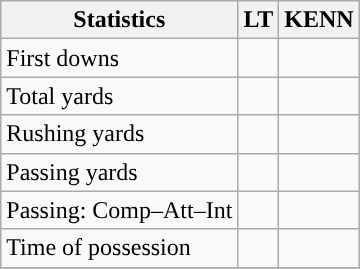<table class="wikitable" style="float: left;">
<tr>
<th>Statistics</th>
<th>LT</th>
<th>KENN</th>
</tr>
<tr>
<td>First downs</td>
<td></td>
<td></td>
</tr>
<tr>
<td>Total yards</td>
<td></td>
<td></td>
</tr>
<tr>
<td>Rushing yards</td>
<td></td>
<td></td>
</tr>
<tr>
<td>Passing yards</td>
<td></td>
<td></td>
</tr>
<tr>
<td>Passing: Comp–Att–Int</td>
<td></td>
<td></td>
</tr>
<tr>
<td>Time of possession</td>
<td></td>
<td></td>
</tr>
<tr>
</tr>
</table>
